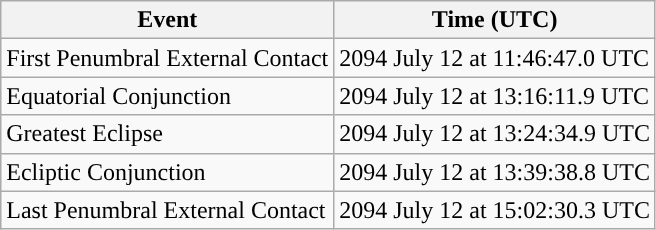<table class="wikitable">
<tr>
<th>Event</th>
<th>Time (UTC)</th>
</tr>
<tr>
<td>First Penumbral External Contact</td>
<td>2094 July 12 at 11:46:47.0 UTC</td>
</tr>
<tr>
<td>Equatorial Conjunction</td>
<td>2094 July 12 at 13:16:11.9 UTC</td>
</tr>
<tr>
<td>Greatest Eclipse</td>
<td>2094 July 12 at 13:24:34.9 UTC</td>
</tr>
<tr>
<td>Ecliptic Conjunction</td>
<td>2094 July 12 at 13:39:38.8 UTC</td>
</tr>
<tr>
<td>Last Penumbral External Contact</td>
<td>2094 July 12 at 15:02:30.3 UTC</td>
</tr>
</table>
